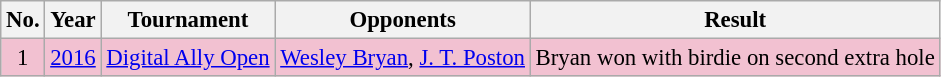<table class="wikitable" style="font-size:95%;">
<tr>
<th>No.</th>
<th>Year</th>
<th>Tournament</th>
<th>Opponents</th>
<th>Result</th>
</tr>
<tr style="background:#F2C1D1;">
<td align=center>1</td>
<td><a href='#'>2016</a></td>
<td><a href='#'>Digital Ally Open</a></td>
<td> <a href='#'>Wesley Bryan</a>,  <a href='#'>J. T. Poston</a></td>
<td>Bryan won with birdie on second extra hole</td>
</tr>
</table>
